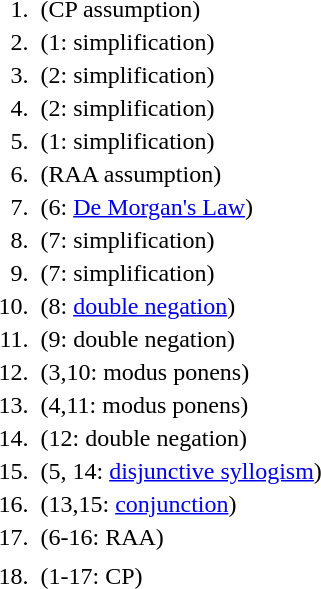<table>
<tr>
<td align=right>1.</td>
<td></td>
<td>(CP assumption)</td>
</tr>
<tr>
<td align=right>2.</td>
<td></td>
<td>(1: simplification)</td>
</tr>
<tr>
<td align=right>3.</td>
<td></td>
<td>(2: simplification)</td>
</tr>
<tr>
<td align=right>4.</td>
<td></td>
<td>(2: simplification)</td>
</tr>
<tr>
<td align=right>5.</td>
<td></td>
<td>(1: simplification)</td>
</tr>
<tr>
<td align=right>6.</td>
<td></td>
<td>(RAA assumption)</td>
</tr>
<tr>
<td align=right>7.</td>
<td></td>
<td>(6: <a href='#'>De Morgan's Law</a>)</td>
</tr>
<tr>
<td align=right>8.</td>
<td></td>
<td>(7: simplification)</td>
</tr>
<tr>
<td align=right>9.</td>
<td></td>
<td>(7: simplification)</td>
</tr>
<tr>
<td align=right>10.</td>
<td></td>
<td>(8: <a href='#'>double negation</a>)</td>
</tr>
<tr>
<td align=right>11.</td>
<td></td>
<td>(9: double negation)</td>
</tr>
<tr>
<td align=right>12.</td>
<td></td>
<td>(3,10: modus ponens)</td>
</tr>
<tr>
<td align=right>13.</td>
<td></td>
<td>(4,11: modus ponens)</td>
</tr>
<tr>
<td align=right>14.</td>
<td></td>
<td>(12: double negation)</td>
</tr>
<tr>
<td align=right>15.</td>
<td></td>
<td>(5, 14: <a href='#'>disjunctive syllogism</a>)</td>
</tr>
<tr>
<td align=right>16.</td>
<td></td>
<td>(13,15: <a href='#'>conjunction</a>)</td>
</tr>
<tr>
<td align=right>17.</td>
<td></td>
<td>(6-16: RAA)</td>
</tr>
<tr>
<td align=right></td>
</tr>
<tr>
<td align=right>18.</td>
<td></td>
<td>(1-17: CP)</td>
</tr>
</table>
